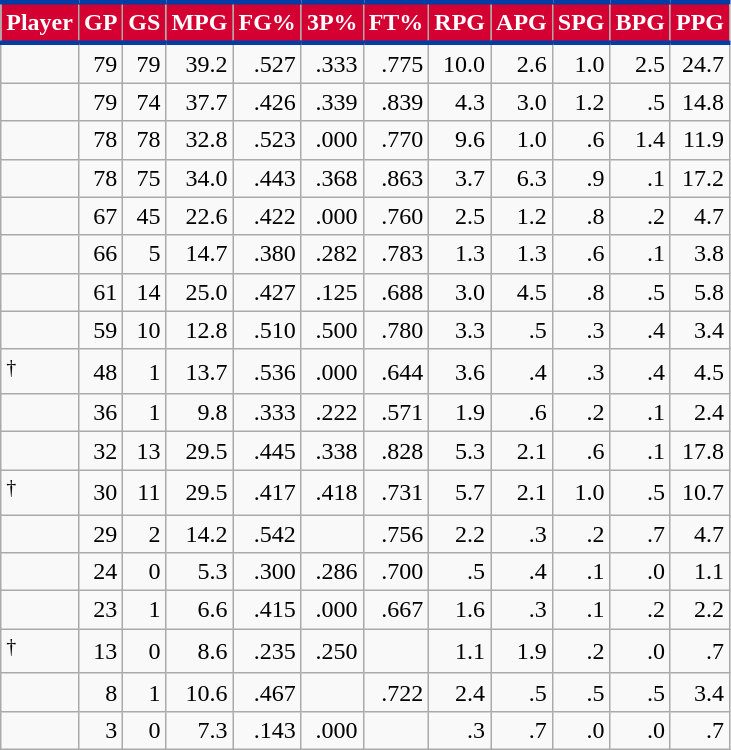<table class="wikitable sortable" style="text-align:right;">
<tr>
<th style="background:#D50032; color:#FFFFFF; border-top:#003DA5 3px solid; border-bottom:#003DA5 3px solid;">Player</th>
<th style="background:#D50032; color:#FFFFFF; border-top:#003DA5 3px solid; border-bottom:#003DA5 3px solid;">GP</th>
<th style="background:#D50032; color:#FFFFFF; border-top:#003DA5 3px solid; border-bottom:#003DA5 3px solid;">GS</th>
<th style="background:#D50032; color:#FFFFFF; border-top:#003DA5 3px solid; border-bottom:#003DA5 3px solid;">MPG</th>
<th style="background:#D50032; color:#FFFFFF; border-top:#003DA5 3px solid; border-bottom:#003DA5 3px solid;">FG%</th>
<th style="background:#D50032; color:#FFFFFF; border-top:#003DA5 3px solid; border-bottom:#003DA5 3px solid;">3P%</th>
<th style="background:#D50032; color:#FFFFFF; border-top:#003DA5 3px solid; border-bottom:#003DA5 3px solid;">FT%</th>
<th style="background:#D50032; color:#FFFFFF; border-top:#003DA5 3px solid; border-bottom:#003DA5 3px solid;">RPG</th>
<th style="background:#D50032; color:#FFFFFF; border-top:#003DA5 3px solid; border-bottom:#003DA5 3px solid;">APG</th>
<th style="background:#D50032; color:#FFFFFF; border-top:#003DA5 3px solid; border-bottom:#003DA5 3px solid;">SPG</th>
<th style="background:#D50032; color:#FFFFFF; border-top:#003DA5 3px solid; border-bottom:#003DA5 3px solid;">BPG</th>
<th style="background:#D50032; color:#FFFFFF; border-top:#003DA5 3px solid; border-bottom:#003DA5 3px solid;">PPG</th>
</tr>
<tr>
<td style="text-align:left;"></td>
<td>79</td>
<td>79</td>
<td>39.2</td>
<td>.527</td>
<td>.333</td>
<td>.775</td>
<td>10.0</td>
<td>2.6</td>
<td>1.0</td>
<td>2.5</td>
<td>24.7</td>
</tr>
<tr>
<td style="text-align:left;"></td>
<td>79</td>
<td>74</td>
<td>37.7</td>
<td>.426</td>
<td>.339</td>
<td>.839</td>
<td>4.3</td>
<td>3.0</td>
<td>1.2</td>
<td>.5</td>
<td>14.8</td>
</tr>
<tr>
<td style="text-align:left;"></td>
<td>78</td>
<td>78</td>
<td>32.8</td>
<td>.523</td>
<td>.000</td>
<td>.770</td>
<td>9.6</td>
<td>1.0</td>
<td>.6</td>
<td>1.4</td>
<td>11.9</td>
</tr>
<tr>
<td style="text-align:left;"></td>
<td>78</td>
<td>75</td>
<td>34.0</td>
<td>.443</td>
<td>.368</td>
<td>.863</td>
<td>3.7</td>
<td>6.3</td>
<td>.9</td>
<td>.1</td>
<td>17.2</td>
</tr>
<tr>
<td style="text-align:left;"></td>
<td>67</td>
<td>45</td>
<td>22.6</td>
<td>.422</td>
<td>.000</td>
<td>.760</td>
<td>2.5</td>
<td>1.2</td>
<td>.8</td>
<td>.2</td>
<td>4.7</td>
</tr>
<tr>
<td style="text-align:left;"></td>
<td>66</td>
<td>5</td>
<td>14.7</td>
<td>.380</td>
<td>.282</td>
<td>.783</td>
<td>1.3</td>
<td>1.3</td>
<td>.6</td>
<td>.1</td>
<td>3.8</td>
</tr>
<tr>
<td style="text-align:left;"></td>
<td>61</td>
<td>14</td>
<td>25.0</td>
<td>.427</td>
<td>.125</td>
<td>.688</td>
<td>3.0</td>
<td>4.5</td>
<td>.8</td>
<td>.5</td>
<td>5.8</td>
</tr>
<tr>
<td style="text-align:left;"></td>
<td>59</td>
<td>10</td>
<td>12.8</td>
<td>.510</td>
<td>.500</td>
<td>.780</td>
<td>3.3</td>
<td>.5</td>
<td>.3</td>
<td>.4</td>
<td>3.4</td>
</tr>
<tr>
<td style="text-align:left;"><sup>†</sup></td>
<td>48</td>
<td>1</td>
<td>13.7</td>
<td>.536</td>
<td>.000</td>
<td>.644</td>
<td>3.6</td>
<td>.4</td>
<td>.3</td>
<td>.4</td>
<td>4.5</td>
</tr>
<tr>
<td style="text-align:left;"></td>
<td>36</td>
<td>1</td>
<td>9.8</td>
<td>.333</td>
<td>.222</td>
<td>.571</td>
<td>1.9</td>
<td>.6</td>
<td>.2</td>
<td>.1</td>
<td>2.4</td>
</tr>
<tr>
<td style="text-align:left;"></td>
<td>32</td>
<td>13</td>
<td>29.5</td>
<td>.445</td>
<td>.338</td>
<td>.828</td>
<td>5.3</td>
<td>2.1</td>
<td>.6</td>
<td>.1</td>
<td>17.8</td>
</tr>
<tr>
<td style="text-align:left;"><sup>†</sup></td>
<td>30</td>
<td>11</td>
<td>29.5</td>
<td>.417</td>
<td>.418</td>
<td>.731</td>
<td>5.7</td>
<td>2.1</td>
<td>1.0</td>
<td>.5</td>
<td>10.7</td>
</tr>
<tr>
<td style="text-align:left;"></td>
<td>29</td>
<td>2</td>
<td>14.2</td>
<td>.542</td>
<td></td>
<td>.756</td>
<td>2.2</td>
<td>.3</td>
<td>.2</td>
<td>.7</td>
<td>4.7</td>
</tr>
<tr>
<td style="text-align:left;"></td>
<td>24</td>
<td>0</td>
<td>5.3</td>
<td>.300</td>
<td>.286</td>
<td>.700</td>
<td>.5</td>
<td>.4</td>
<td>.1</td>
<td>.0</td>
<td>1.1</td>
</tr>
<tr>
<td style="text-align:left;"></td>
<td>23</td>
<td>1</td>
<td>6.6</td>
<td>.415</td>
<td>.000</td>
<td>.667</td>
<td>1.6</td>
<td>.3</td>
<td>.1</td>
<td>.2</td>
<td>2.2</td>
</tr>
<tr>
<td style="text-align:left;"><sup>†</sup></td>
<td>13</td>
<td>0</td>
<td>8.6</td>
<td>.235</td>
<td>.250</td>
<td></td>
<td>1.1</td>
<td>1.9</td>
<td>.2</td>
<td>.0</td>
<td>.7</td>
</tr>
<tr>
<td style="text-align:left;"></td>
<td>8</td>
<td>1</td>
<td>10.6</td>
<td>.467</td>
<td></td>
<td>.722</td>
<td>2.4</td>
<td>.5</td>
<td>.5</td>
<td>.5</td>
<td>3.4</td>
</tr>
<tr>
<td style="text-align:left;"></td>
<td>3</td>
<td>0</td>
<td>7.3</td>
<td>.143</td>
<td>.000</td>
<td></td>
<td>.3</td>
<td>.7</td>
<td>.0</td>
<td>.0</td>
<td>.7</td>
</tr>
</table>
